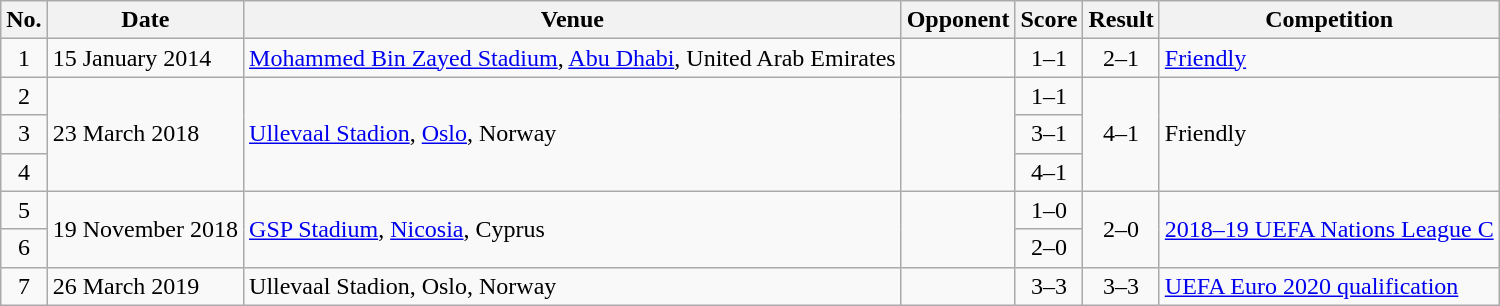<table class="wikitable sortable">
<tr>
<th scope="col">No.</th>
<th scope="col">Date</th>
<th scope="col">Venue</th>
<th scope="col">Opponent</th>
<th scope="col">Score</th>
<th scope="col">Result</th>
<th scope="col">Competition</th>
</tr>
<tr>
<td align="center">1</td>
<td>15 January 2014</td>
<td><a href='#'>Mohammed Bin Zayed Stadium</a>, <a href='#'>Abu Dhabi</a>, United Arab Emirates</td>
<td></td>
<td align="center">1–1</td>
<td align="center">2–1</td>
<td><a href='#'>Friendly</a></td>
</tr>
<tr>
<td align="center">2</td>
<td rowspan="3">23 March 2018</td>
<td rowspan="3"><a href='#'>Ullevaal Stadion</a>, <a href='#'>Oslo</a>, Norway</td>
<td rowspan="3"></td>
<td align="center">1–1</td>
<td rowspan="3" align="center">4–1</td>
<td rowspan="3">Friendly</td>
</tr>
<tr>
<td align="center">3</td>
<td align="center">3–1</td>
</tr>
<tr>
<td align="center">4</td>
<td align="center">4–1</td>
</tr>
<tr>
<td align="center">5</td>
<td rowspan="2">19 November 2018</td>
<td rowspan="2"><a href='#'>GSP Stadium</a>, <a href='#'>Nicosia</a>, Cyprus</td>
<td rowspan="2"></td>
<td align="center">1–0</td>
<td rowspan="2" align="center">2–0</td>
<td rowspan="2"><a href='#'>2018–19 UEFA Nations League C</a></td>
</tr>
<tr>
<td align="center">6</td>
<td align="center">2–0</td>
</tr>
<tr>
<td align="center">7</td>
<td>26 March 2019</td>
<td>Ullevaal Stadion, Oslo, Norway</td>
<td></td>
<td align="center">3–3</td>
<td align="center">3–3</td>
<td><a href='#'>UEFA Euro 2020 qualification</a></td>
</tr>
</table>
